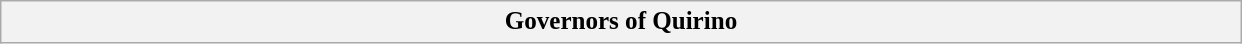<table class=wikitable style="font-size:95%;">
<tr>
<th style="font-size:110%;width:49em;">Governors of Quirino</th>
</tr>
</table>
